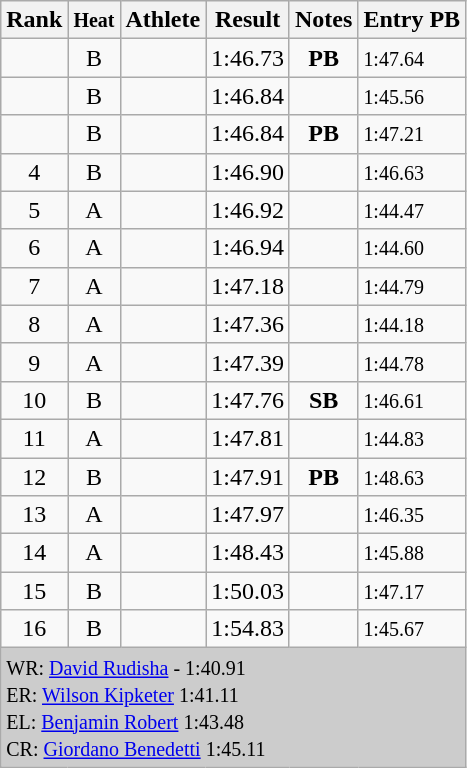<table class="wikitable sortable" style="text-align:left;">
<tr>
<th>Rank</th>
<th><small>Heat</small></th>
<th>Athlete</th>
<th>Result</th>
<th>Notes</th>
<th>Entry PB</th>
</tr>
<tr>
<td align=center></td>
<td align=center>B</td>
<td></td>
<td align=center>1:46.73</td>
<td align=center><strong>PB</strong></td>
<td><small>1:47.64</small></td>
</tr>
<tr>
<td align=center></td>
<td align=center>B</td>
<td></td>
<td align=center>1:46.84</td>
<td></td>
<td><small>1:45.56</small></td>
</tr>
<tr>
<td align=center></td>
<td align=center>B</td>
<td></td>
<td align=center>1:46.84</td>
<td align=center><strong>PB</strong></td>
<td><small>1:47.21</small></td>
</tr>
<tr>
<td align=center>4</td>
<td align=center>B</td>
<td></td>
<td align=center>1:46.90</td>
<td></td>
<td><small>1:46.63</small></td>
</tr>
<tr>
<td align=center>5</td>
<td align=center>A</td>
<td></td>
<td align=center>1:46.92</td>
<td></td>
<td><small>1:44.47</small></td>
</tr>
<tr>
<td align=center>6</td>
<td align=center>A</td>
<td></td>
<td align=center>1:46.94</td>
<td></td>
<td><small>1:44.60</small></td>
</tr>
<tr>
<td align=center>7</td>
<td align=center>A</td>
<td></td>
<td align=center>1:47.18</td>
<td></td>
<td><small>1:44.79</small></td>
</tr>
<tr>
<td align=center>8</td>
<td align=center>A</td>
<td></td>
<td align=center>1:47.36</td>
<td></td>
<td><small>1:44.18</small></td>
</tr>
<tr>
<td align=center>9</td>
<td align=center>A</td>
<td></td>
<td align=center>1:47.39</td>
<td></td>
<td><small>1:44.78</small></td>
</tr>
<tr>
<td align=center>10</td>
<td align=center>B</td>
<td></td>
<td align=center>1:47.76</td>
<td align=center><strong>SB</strong></td>
<td><small>1:46.61</small></td>
</tr>
<tr>
<td align=center>11</td>
<td align=center>A</td>
<td></td>
<td align=center>1:47.81</td>
<td></td>
<td><small>1:44.83</small></td>
</tr>
<tr>
<td align=center>12</td>
<td align=center>B</td>
<td></td>
<td align=center>1:47.91</td>
<td align=center><strong>PB</strong></td>
<td><small>1:48.63</small></td>
</tr>
<tr>
<td align=center>13</td>
<td align=center>A</td>
<td></td>
<td align=center>1:47.97</td>
<td></td>
<td><small>1:46.35</small></td>
</tr>
<tr>
<td align=center>14</td>
<td align=center>A</td>
<td></td>
<td align=center>1:48.43</td>
<td></td>
<td><small>1:45.88</small></td>
</tr>
<tr>
<td align=center>15</td>
<td align=center>B</td>
<td></td>
<td align=center>1:50.03</td>
<td></td>
<td><small>1:47.17</small></td>
</tr>
<tr>
<td align=center>16</td>
<td align=center>B</td>
<td></td>
<td align=center>1:54.83</td>
<td></td>
<td><small>1:45.67</small></td>
</tr>
<tr>
<td colspan="7" bgcolor="#cccccc"><small>WR:   <a href='#'>David Rudisha</a> - 1:40.91<br>ER:  <a href='#'>Wilson Kipketer</a> 1:41.11<br></small><small>EL:   <a href='#'>Benjamin Robert</a> 1:43.48<br>CR:  <a href='#'>Giordano Benedetti</a> 1:45.11</small></td>
</tr>
</table>
